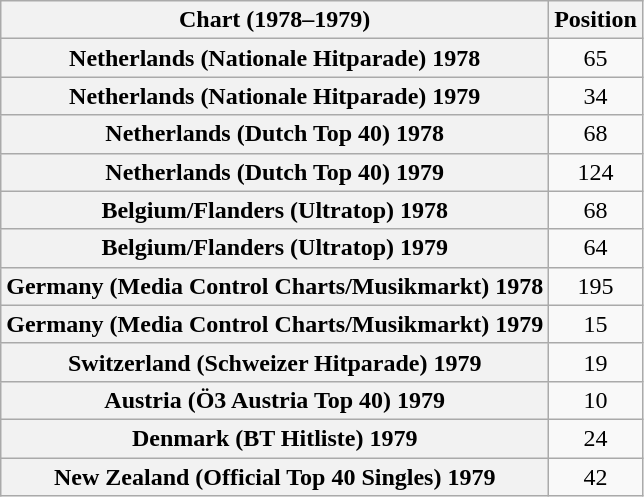<table class="wikitable sortable plainrowheaders" style="text-align:center;">
<tr>
<th>Chart (1978–1979)</th>
<th>Position</th>
</tr>
<tr>
<th scope="row">Netherlands (Nationale Hitparade) 1978</th>
<td>65</td>
</tr>
<tr>
<th scope="row">Netherlands (Nationale Hitparade) 1979</th>
<td>34</td>
</tr>
<tr>
<th scope="row">Netherlands (Dutch Top 40) 1978</th>
<td>68</td>
</tr>
<tr>
<th scope="row">Netherlands (Dutch Top 40) 1979</th>
<td>124</td>
</tr>
<tr>
<th scope="row">Belgium/Flanders (Ultratop) 1978</th>
<td>68</td>
</tr>
<tr>
<th scope="row">Belgium/Flanders (Ultratop) 1979</th>
<td>64</td>
</tr>
<tr>
<th scope="row">Germany (Media Control Charts/Musikmarkt) 1978</th>
<td>195</td>
</tr>
<tr>
<th scope="row">Germany (Media Control Charts/Musikmarkt) 1979</th>
<td>15</td>
</tr>
<tr>
<th scope="row">Switzerland (Schweizer Hitparade) 1979</th>
<td>19</td>
</tr>
<tr>
<th scope="row">Austria (Ö3 Austria Top 40) 1979</th>
<td>10</td>
</tr>
<tr>
<th scope="row">Denmark (BT Hitliste) 1979</th>
<td>24</td>
</tr>
<tr>
<th scope="row">New Zealand (Official Top 40 Singles) 1979</th>
<td>42</td>
</tr>
</table>
